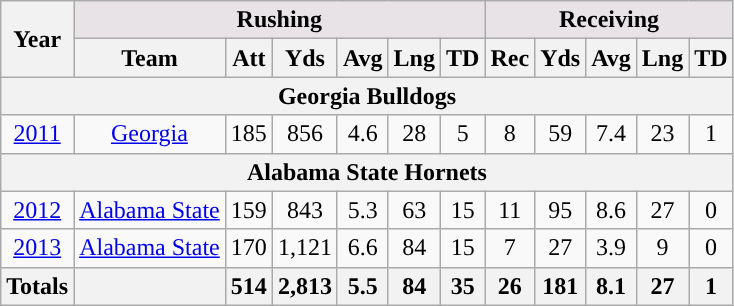<table class=wikitable style="text-align:center">
<tr>
<th rowspan=2>Year</th>
<th colspan="6" style="background:#e7e3e7;">Rushing</th>
<th colspan="5" style="background:#e7e3e7;">Receiving</th>
</tr>
<tr>
<th>Team</th>
<th>Att</th>
<th>Yds</th>
<th>Avg</th>
<th>Lng</th>
<th>TD</th>
<th>Rec</th>
<th>Yds</th>
<th>Avg</th>
<th>Lng</th>
<th>TD</th>
</tr>
<tr>
<th colspan="12">Georgia Bulldogs</th>
</tr>
<tr>
<td><a href='#'>2011</a></td>
<td><a href='#'>Georgia</a></td>
<td>185</td>
<td>856</td>
<td>4.6</td>
<td>28</td>
<td>5</td>
<td>8</td>
<td>59</td>
<td>7.4</td>
<td>23</td>
<td>1</td>
</tr>
<tr>
<th colspan="12">Alabama State Hornets</th>
</tr>
<tr>
<td><a href='#'>2012</a></td>
<td><a href='#'>Alabama State</a></td>
<td>159</td>
<td>843</td>
<td>5.3</td>
<td>63</td>
<td>15</td>
<td>11</td>
<td>95</td>
<td>8.6</td>
<td>27</td>
<td>0</td>
</tr>
<tr>
<td><a href='#'>2013</a></td>
<td><a href='#'>Alabama State</a></td>
<td>170</td>
<td>1,121</td>
<td>6.6</td>
<td>84</td>
<td>15</td>
<td>7</td>
<td>27</td>
<td>3.9</td>
<td>9</td>
<td>0</td>
</tr>
<tr>
<th>Totals</th>
<th></th>
<th>514</th>
<th>2,813</th>
<th>5.5</th>
<th>84</th>
<th>35</th>
<th>26</th>
<th>181</th>
<th>8.1</th>
<th>27</th>
<th>1</th>
</tr>
</table>
